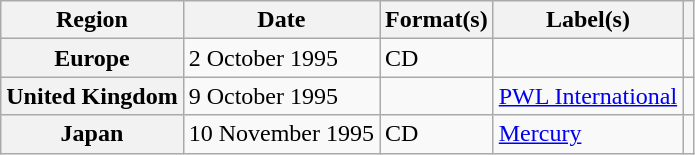<table class="wikitable plainrowheaders">
<tr>
<th scope="col">Region</th>
<th scope="col">Date</th>
<th scope="col">Format(s)</th>
<th scope="col">Label(s)</th>
<th scope="col"></th>
</tr>
<tr>
<th scope="row">Europe</th>
<td>2 October 1995</td>
<td>CD</td>
<td></td>
<td></td>
</tr>
<tr>
<th scope="row">United Kingdom</th>
<td>9 October 1995</td>
<td></td>
<td><a href='#'>PWL International</a></td>
<td></td>
</tr>
<tr>
<th scope="row">Japan</th>
<td>10 November 1995</td>
<td>CD</td>
<td><a href='#'>Mercury</a></td>
<td></td>
</tr>
</table>
